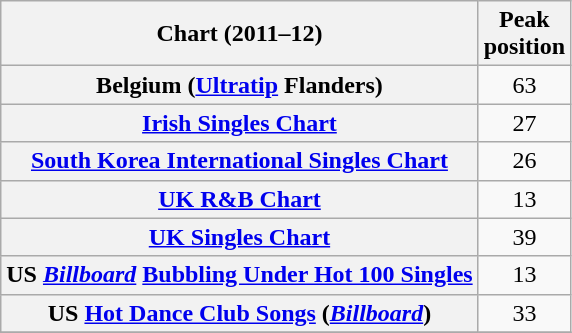<table class="wikitable sortable plainrowheaders">
<tr>
<th scope="col">Chart (2011–12)</th>
<th scope="col">Peak<br>position</th>
</tr>
<tr>
<th scope="row">Belgium (<a href='#'>Ultratip</a> Flanders)</th>
<td style="text-align:center;">63</td>
</tr>
<tr>
<th scope="row"><a href='#'>Irish Singles Chart</a></th>
<td style="text-align:center;">27</td>
</tr>
<tr>
<th scope="row"><a href='#'>South Korea International Singles Chart</a></th>
<td style="text-align:center;">26</td>
</tr>
<tr>
<th scope="row"><a href='#'>UK R&B Chart</a></th>
<td style="text-align:center;">13</td>
</tr>
<tr>
<th scope="row"><a href='#'>UK Singles Chart</a></th>
<td style="text-align:center;">39</td>
</tr>
<tr>
<th scope="row">US <em><a href='#'>Billboard</a></em> <a href='#'>Bubbling Under Hot 100 Singles</a></th>
<td style="text-align:center;">13</td>
</tr>
<tr>
<th scope="row">US <a href='#'>Hot Dance Club Songs</a> (<em><a href='#'>Billboard</a></em>)</th>
<td style="text-align:center;">33</td>
</tr>
<tr>
</tr>
</table>
